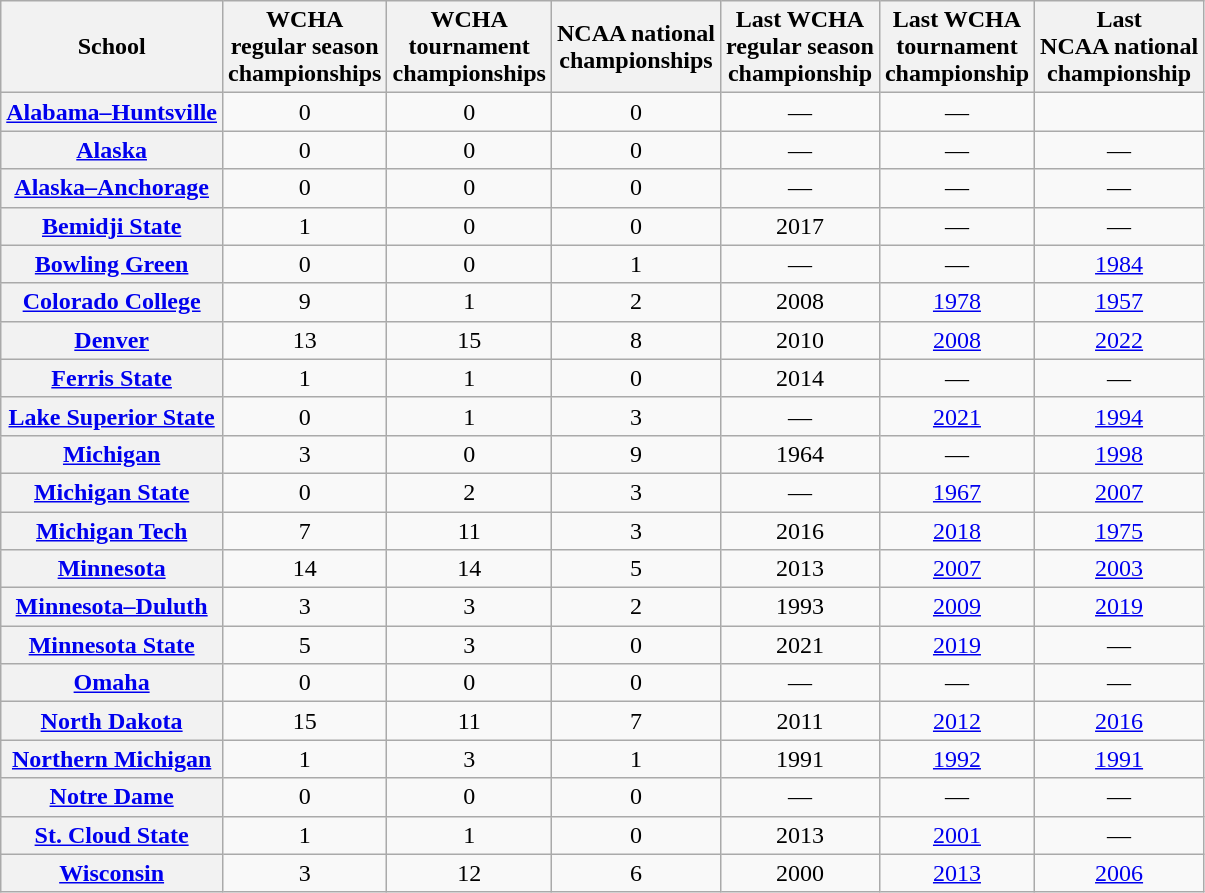<table class="wikitable sortable" style="text-align: center;">
<tr>
<th>School</th>
<th>WCHA<br>regular season<br>championships</th>
<th>WCHA<br>tournament<br> championships</th>
<th>NCAA national<br>championships</th>
<th>Last WCHA<br>regular season<br>championship</th>
<th>Last WCHA<br>tournament<br>championship</th>
<th>Last<br>NCAA national<br>championship</th>
</tr>
<tr>
<th><a href='#'>Alabama–Huntsville</a></th>
<td>0</td>
<td>0</td>
<td>0</td>
<td>—</td>
<td>—</td>
<td></td>
</tr>
<tr>
<th><a href='#'>Alaska</a></th>
<td>0</td>
<td>0</td>
<td>0</td>
<td>—</td>
<td>—</td>
<td>—</td>
</tr>
<tr>
<th><a href='#'>Alaska–Anchorage</a></th>
<td>0</td>
<td>0</td>
<td>0</td>
<td>—</td>
<td>—</td>
<td>—</td>
</tr>
<tr>
<th><a href='#'>Bemidji State</a></th>
<td>1</td>
<td>0</td>
<td>0</td>
<td>2017</td>
<td>—</td>
<td>—</td>
</tr>
<tr>
<th><a href='#'>Bowling Green</a></th>
<td>0</td>
<td>0</td>
<td>1</td>
<td>—</td>
<td>—</td>
<td><a href='#'>1984</a></td>
</tr>
<tr>
<th><a href='#'>Colorado College</a></th>
<td>9</td>
<td>1</td>
<td>2</td>
<td>2008</td>
<td><a href='#'>1978</a></td>
<td><a href='#'>1957</a></td>
</tr>
<tr>
<th><a href='#'>Denver</a></th>
<td>13</td>
<td>15</td>
<td>8</td>
<td>2010</td>
<td><a href='#'>2008</a></td>
<td><a href='#'>2022</a></td>
</tr>
<tr>
<th><a href='#'>Ferris State</a></th>
<td>1</td>
<td>1</td>
<td>0</td>
<td>2014</td>
<td>—</td>
<td>—</td>
</tr>
<tr>
<th><a href='#'>Lake Superior State</a></th>
<td>0</td>
<td>1</td>
<td>3</td>
<td>—</td>
<td><a href='#'>2021</a></td>
<td><a href='#'>1994</a></td>
</tr>
<tr>
<th><a href='#'>Michigan</a></th>
<td>3</td>
<td>0</td>
<td>9</td>
<td>1964</td>
<td>—</td>
<td><a href='#'>1998</a></td>
</tr>
<tr>
<th><a href='#'>Michigan State</a></th>
<td>0</td>
<td>2</td>
<td>3</td>
<td>—</td>
<td><a href='#'>1967</a></td>
<td><a href='#'>2007</a></td>
</tr>
<tr>
<th><a href='#'>Michigan Tech</a></th>
<td>7</td>
<td>11</td>
<td>3</td>
<td>2016</td>
<td><a href='#'>2018</a></td>
<td><a href='#'>1975</a></td>
</tr>
<tr>
<th><a href='#'>Minnesota</a></th>
<td>14</td>
<td>14</td>
<td>5</td>
<td>2013</td>
<td><a href='#'>2007</a></td>
<td><a href='#'>2003</a></td>
</tr>
<tr>
<th><a href='#'>Minnesota–Duluth</a></th>
<td>3</td>
<td>3</td>
<td>2</td>
<td>1993</td>
<td><a href='#'>2009</a></td>
<td><a href='#'>2019</a></td>
</tr>
<tr>
<th><a href='#'>Minnesota State</a></th>
<td>5</td>
<td>3</td>
<td>0</td>
<td>2021</td>
<td><a href='#'>2019</a></td>
<td>—</td>
</tr>
<tr>
<th><a href='#'>Omaha</a></th>
<td>0</td>
<td>0</td>
<td>0</td>
<td>—</td>
<td>—</td>
<td>—</td>
</tr>
<tr>
<th><a href='#'>North Dakota</a></th>
<td>15</td>
<td>11</td>
<td>7</td>
<td>2011</td>
<td><a href='#'>2012</a></td>
<td><a href='#'>2016</a></td>
</tr>
<tr>
<th><a href='#'>Northern Michigan</a></th>
<td>1</td>
<td>3</td>
<td>1</td>
<td>1991</td>
<td><a href='#'>1992</a></td>
<td><a href='#'>1991</a></td>
</tr>
<tr>
<th><a href='#'>Notre Dame</a></th>
<td>0</td>
<td>0</td>
<td>0</td>
<td>—</td>
<td>—</td>
<td>—</td>
</tr>
<tr>
<th><a href='#'>St. Cloud State</a></th>
<td>1</td>
<td>1</td>
<td>0</td>
<td>2013</td>
<td><a href='#'>2001</a></td>
<td>—</td>
</tr>
<tr>
<th><a href='#'>Wisconsin</a></th>
<td>3</td>
<td>12</td>
<td>6</td>
<td>2000</td>
<td><a href='#'>2013</a></td>
<td><a href='#'>2006</a></td>
</tr>
</table>
